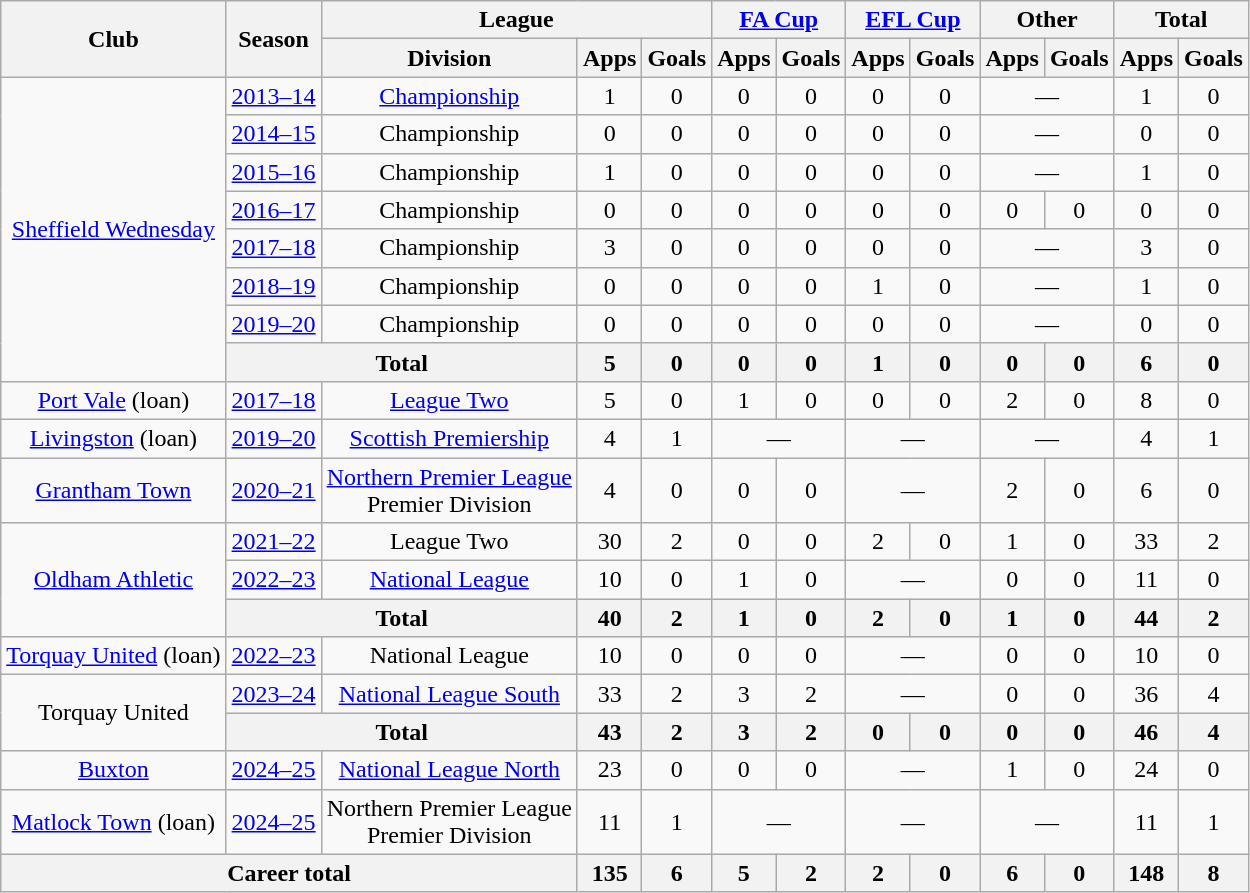<table class="wikitable" style="text-align:center">
<tr>
<th rowspan="2">Club</th>
<th rowspan="2">Season</th>
<th colspan="3">League</th>
<th colspan="2"><a href='#'>FA Cup</a></th>
<th colspan="2"><a href='#'>EFL Cup</a></th>
<th colspan="2">Other</th>
<th colspan="2">Total</th>
</tr>
<tr>
<th>Division</th>
<th>Apps</th>
<th>Goals</th>
<th>Apps</th>
<th>Goals</th>
<th>Apps</th>
<th>Goals</th>
<th>Apps</th>
<th>Goals</th>
<th>Apps</th>
<th>Goals</th>
</tr>
<tr>
<td rowspan="8"><a href='#'>Sheffield Wednesday</a></td>
<td><a href='#'>2013–14</a></td>
<td><a href='#'>Championship</a></td>
<td>1</td>
<td>0</td>
<td>0</td>
<td>0</td>
<td>0</td>
<td>0</td>
<td colspan="2">—</td>
<td>1</td>
<td>0</td>
</tr>
<tr>
<td><a href='#'>2014–15</a></td>
<td>Championship</td>
<td>0</td>
<td>0</td>
<td>0</td>
<td>0</td>
<td>0</td>
<td>0</td>
<td colspan="2">—</td>
<td>0</td>
<td>0</td>
</tr>
<tr>
<td><a href='#'>2015–16</a></td>
<td>Championship</td>
<td>1</td>
<td>0</td>
<td>0</td>
<td>0</td>
<td>0</td>
<td>0</td>
<td colspan="2">—</td>
<td>1</td>
<td>0</td>
</tr>
<tr>
<td><a href='#'>2016–17</a></td>
<td>Championship</td>
<td>0</td>
<td>0</td>
<td>0</td>
<td>0</td>
<td>0</td>
<td>0</td>
<td>0</td>
<td>0</td>
<td>0</td>
<td>0</td>
</tr>
<tr>
<td><a href='#'>2017–18</a></td>
<td>Championship</td>
<td>3</td>
<td>0</td>
<td>0</td>
<td>0</td>
<td>0</td>
<td>0</td>
<td colspan="2">—</td>
<td>3</td>
<td>0</td>
</tr>
<tr>
<td><a href='#'>2018–19</a></td>
<td>Championship</td>
<td>0</td>
<td>0</td>
<td>0</td>
<td>0</td>
<td>1</td>
<td>0</td>
<td colspan="2">—</td>
<td>1</td>
<td>0</td>
</tr>
<tr>
<td><a href='#'>2019–20</a></td>
<td>Championship</td>
<td>0</td>
<td>0</td>
<td>0</td>
<td>0</td>
<td>0</td>
<td>0</td>
<td colspan="2">—</td>
<td>0</td>
<td>0</td>
</tr>
<tr>
<th colspan="2">Total</th>
<th>5</th>
<th>0</th>
<th>0</th>
<th>0</th>
<th>1</th>
<th>0</th>
<th>0</th>
<th>0</th>
<th>6</th>
<th>0</th>
</tr>
<tr>
<td><a href='#'>Port Vale</a> (loan)</td>
<td><a href='#'>2017–18</a></td>
<td><a href='#'>League Two</a></td>
<td>5</td>
<td>0</td>
<td>1</td>
<td>0</td>
<td>0</td>
<td>0</td>
<td>2</td>
<td>0</td>
<td>8</td>
<td>0</td>
</tr>
<tr>
<td><a href='#'>Livingston</a> (loan)</td>
<td><a href='#'>2019–20</a></td>
<td><a href='#'>Scottish Premiership</a></td>
<td>4</td>
<td>1</td>
<td colspan="2">—</td>
<td colspan="2">—</td>
<td colspan="2">—</td>
<td>4</td>
<td>1</td>
</tr>
<tr>
<td><a href='#'>Grantham Town</a></td>
<td><a href='#'>2020–21</a></td>
<td><a href='#'>Northern Premier League</a><br>Premier Division</td>
<td>4</td>
<td>0</td>
<td>0</td>
<td>0</td>
<td colspan="2">—</td>
<td>2</td>
<td>0</td>
<td>6</td>
<td>0</td>
</tr>
<tr>
<td rowspan="3"><a href='#'>Oldham Athletic</a></td>
<td><a href='#'>2021–22</a></td>
<td>League Two</td>
<td>30</td>
<td>2</td>
<td>0</td>
<td>0</td>
<td>2</td>
<td>0</td>
<td>1</td>
<td>0</td>
<td>33</td>
<td>2</td>
</tr>
<tr>
<td><a href='#'>2022–23</a></td>
<td><a href='#'>National League</a></td>
<td>10</td>
<td>0</td>
<td>1</td>
<td>0</td>
<td colspan="2">—</td>
<td>0</td>
<td>0</td>
<td>11</td>
<td>0</td>
</tr>
<tr>
<th colspan="2">Total</th>
<th>40</th>
<th>2</th>
<th>1</th>
<th>0</th>
<th>2</th>
<th>0</th>
<th>1</th>
<th>0</th>
<th>44</th>
<th>2</th>
</tr>
<tr>
<td><a href='#'>Torquay United</a> (loan)</td>
<td><a href='#'>2022–23</a></td>
<td>National League</td>
<td>10</td>
<td>0</td>
<td>0</td>
<td>0</td>
<td colspan="2">—</td>
<td>0</td>
<td>0</td>
<td>10</td>
<td>0</td>
</tr>
<tr>
<td rowspan="2">Torquay United</td>
<td><a href='#'>2023–24</a></td>
<td><a href='#'>National League South</a></td>
<td>33</td>
<td>2</td>
<td>3</td>
<td>2</td>
<td colspan="2">—</td>
<td>0</td>
<td>0</td>
<td>36</td>
<td>4</td>
</tr>
<tr>
<th colspan="2">Total</th>
<th>43</th>
<th>2</th>
<th>3</th>
<th>2</th>
<th>0</th>
<th>0</th>
<th>0</th>
<th>0</th>
<th>46</th>
<th>4</th>
</tr>
<tr>
<td><a href='#'>Buxton</a></td>
<td><a href='#'>2024–25</a></td>
<td><a href='#'>National League North</a></td>
<td>23</td>
<td>0</td>
<td>0</td>
<td>0</td>
<td colspan="2">—</td>
<td>1</td>
<td>0</td>
<td>24</td>
<td>0</td>
</tr>
<tr>
<td><a href='#'>Matlock Town</a> (loan)</td>
<td><a href='#'>2024–25</a></td>
<td>Northern Premier League<br>Premier Division</td>
<td>11</td>
<td>1</td>
<td colspan="2">—</td>
<td colspan="2">—</td>
<td colspan="2">—</td>
<td>11</td>
<td>1</td>
</tr>
<tr>
<th colspan="3">Career total</th>
<th>135</th>
<th>6</th>
<th>5</th>
<th>2</th>
<th>2</th>
<th>0</th>
<th>6</th>
<th>0</th>
<th>148</th>
<th>8</th>
</tr>
</table>
